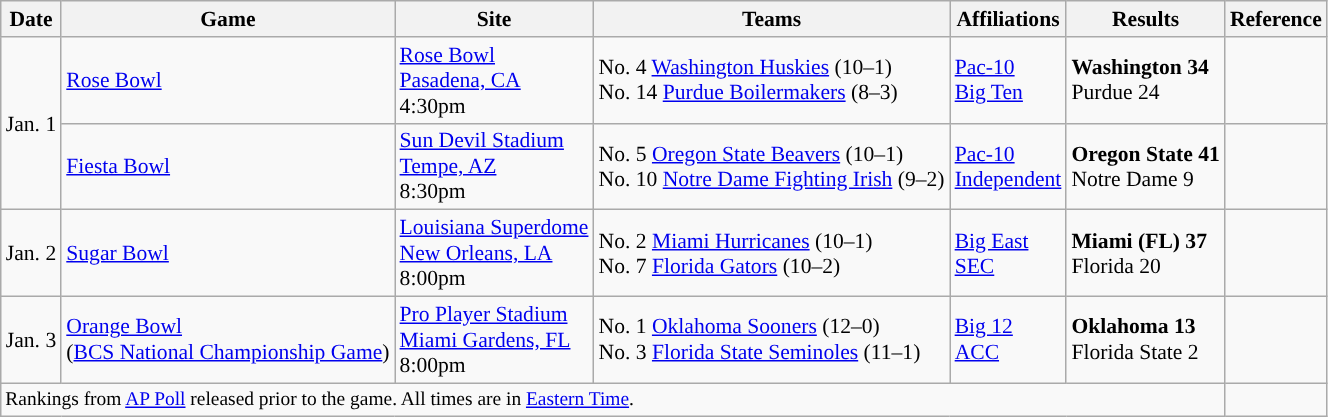<table class="wikitable" style="font-size:90%">
<tr>
<th>Date</th>
<th>Game</th>
<th>Site</th>
<th>Teams</th>
<th>Affiliations</th>
<th>Results</th>
<th>Reference</th>
</tr>
<tr>
<td rowspan=2>Jan. 1</td>
<td><a href='#'>Rose Bowl</a></td>
<td><a href='#'>Rose Bowl</a><br><a href='#'>Pasadena, CA</a><br>4:30pm</td>
<td>No. 4 <a href='#'>Washington Huskies</a> (10–1)<br>No. 14 <a href='#'>Purdue Boilermakers</a> (8–3)</td>
<td><a href='#'>Pac-10</a><br><a href='#'>Big Ten</a></td>
<td><strong>Washington 34</strong><br>Purdue 24</td>
<td></td>
</tr>
<tr>
<td><a href='#'>Fiesta Bowl</a></td>
<td><a href='#'>Sun Devil Stadium</a><br><a href='#'>Tempe, AZ</a><br>8:30pm</td>
<td>No. 5 <a href='#'>Oregon State Beavers</a> (10–1)<br>No. 10 <a href='#'>Notre Dame Fighting Irish</a> (9–2)</td>
<td><a href='#'>Pac-10</a><br><a href='#'>Independent</a></td>
<td><strong>Oregon State 41</strong><br>Notre Dame 9</td>
<td></td>
</tr>
<tr>
<td>Jan. 2</td>
<td><a href='#'>Sugar Bowl</a></td>
<td><a href='#'>Louisiana Superdome</a><br><a href='#'>New Orleans, LA</a><br>8:00pm</td>
<td>No. 2 <a href='#'>Miami Hurricanes</a> (10–1)<br>No. 7 <a href='#'>Florida Gators</a> (10–2)</td>
<td><a href='#'>Big East</a><br><a href='#'>SEC</a></td>
<td><strong>Miami (FL) 37</strong><br>Florida 20</td>
<td></td>
</tr>
<tr>
<td>Jan. 3</td>
<td><a href='#'>Orange Bowl</a> <br> (<a href='#'>BCS National Championship Game</a>)</td>
<td><a href='#'>Pro Player Stadium</a><br><a href='#'>Miami Gardens, FL</a><br>8:00pm</td>
<td>No. 1 <a href='#'>Oklahoma Sooners</a> (12–0)<br>No. 3 <a href='#'>Florida State Seminoles</a> (11–1)</td>
<td><a href='#'>Big 12</a><br><a href='#'>ACC</a></td>
<td><strong>Oklahoma 13</strong><br>Florida State 2</td>
<td></td>
</tr>
<tr>
<td colspan=6 style="font-size:90%;">Rankings from <a href='#'>AP Poll</a> released prior to the game. All times are in <a href='#'>Eastern Time</a>.</td>
</tr>
</table>
